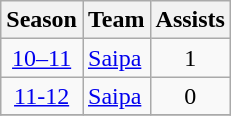<table class="wikitable" style="text-align: center;">
<tr>
<th>Season</th>
<th>Team</th>
<th>Assists</th>
</tr>
<tr>
<td><a href='#'>10–11</a></td>
<td align="left"><a href='#'>Saipa</a></td>
<td>1</td>
</tr>
<tr>
<td><a href='#'>11-12</a></td>
<td align="left"><a href='#'>Saipa</a></td>
<td>0</td>
</tr>
<tr>
</tr>
</table>
